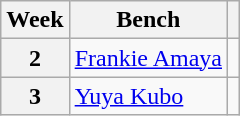<table class="wikitable">
<tr>
<th>Week</th>
<th>Bench</th>
<th></th>
</tr>
<tr>
<th>2</th>
<td> <a href='#'>Frankie Amaya</a></td>
<td></td>
</tr>
<tr>
<th>3</th>
<td> <a href='#'>Yuya Kubo</a></td>
<td></td>
</tr>
</table>
